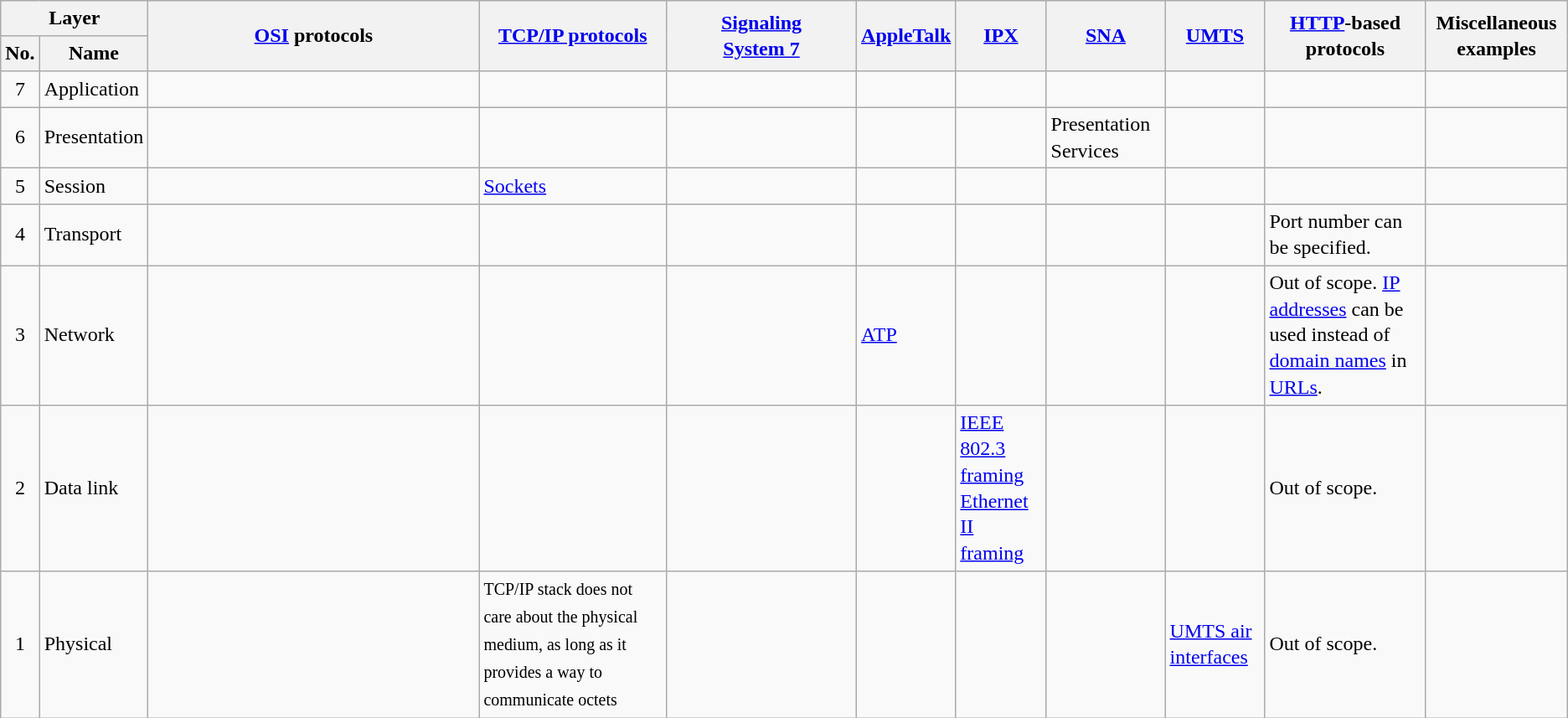<table class="wikitable nowraplinks" style="line-height:1.3em;">
<tr>
<th colspan="2">Layer</th>
<th rowspan="2" style="width:16.0em;"><a href='#'>OSI</a> protocols</th>
<th rowspan="2"><a href='#'>TCP/IP protocols</a></th>
<th rowspan="2" style="width:9.0em;"><a href='#'>Signaling<br>System 7</a></th>
<th rowspan="2"><a href='#'>AppleTalk</a></th>
<th rowspan="2"><a href='#'>IPX</a></th>
<th rowspan="2"><a href='#'>SNA</a></th>
<th rowspan="2"><a href='#'>UMTS</a></th>
<th rowspan="2"><a href='#'>HTTP</a>-based protocols</th>
<th rowspan="2">Miscellaneous examples</th>
</tr>
<tr>
<th>No.</th>
<th>Name</th>
</tr>
<tr>
<td style="text-align:center;">7</td>
<td>Application</td>
<td></td>
<td></td>
<td></td>
<td></td>
<td></td>
<td></td>
<td></td>
<td></td>
<td></td>
</tr>
<tr>
<td style="text-align:center;">6</td>
<td>Presentation</td>
<td></td>
<td></td>
<td></td>
<td></td>
<td></td>
<td>Presentation Services</td>
<td></td>
<td></td>
<td></td>
</tr>
<tr>
<td style="text-align:center;">5</td>
<td>Session</td>
<td></td>
<td><a href='#'>Sockets</a> </td>
<td></td>
<td></td>
<td></td>
<td></td>
<td></td>
<td></td>
<td></td>
</tr>
<tr>
<td style="text-align:center;">4</td>
<td>Transport</td>
<td></td>
<td></td>
<td></td>
<td></td>
<td></td>
<td></td>
<td></td>
<td> Port number can be specified.</td>
<td></td>
</tr>
<tr>
<td style="text-align:center;">3</td>
<td>Network</td>
<td></td>
<td></td>
<td></td>
<td><a href='#'>ATP</a> </td>
<td></td>
<td></td>
<td></td>
<td>Out of scope. <a href='#'>IP addresses</a> can be used instead of <a href='#'>domain names</a> in <a href='#'>URLs</a>.</td>
<td></td>
</tr>
<tr>
<td style="text-align:center;">2</td>
<td>Data link</td>
<td></td>
<td></td>
<td></td>
<td></td>
<td><a href='#'>IEEE 802.3 framing</a><br><a href='#'>Ethernet II framing</a></td>
<td></td>
<td></td>
<td>Out of scope.</td>
<td></td>
</tr>
<tr>
<td style="text-align:center;">1</td>
<td>Physical</td>
<td></td>
<td><small>TCP/IP stack does not care about the physical medium, as long as it provides a way to communicate octets</small></td>
<td></td>
<td></td>
<td></td>
<td></td>
<td><a href='#'>UMTS air interfaces</a></td>
<td>Out of scope.</td>
<td></td>
</tr>
</table>
